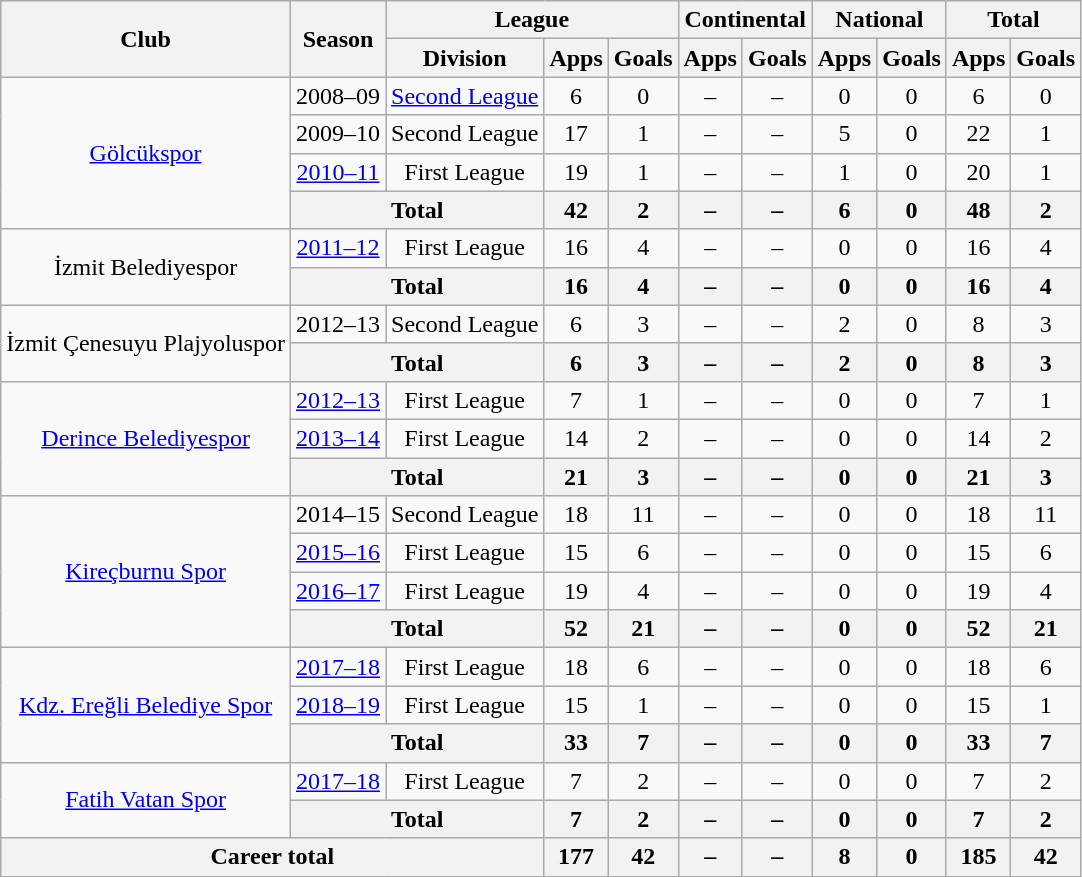<table class="wikitable" style="text-align: center;">
<tr>
<th rowspan="2">Club</th>
<th rowspan="2">Season</th>
<th colspan="3">League</th>
<th colspan="2">Continental</th>
<th colspan="2">National</th>
<th colspan="2">Total</th>
</tr>
<tr>
<th>Division</th>
<th>Apps</th>
<th>Goals</th>
<th>Apps</th>
<th>Goals</th>
<th>Apps</th>
<th>Goals</th>
<th>Apps</th>
<th>Goals</th>
</tr>
<tr>
<td rowspan=4><a href='#'>Gölcükspor</a></td>
<td>2008–09</td>
<td><a href='#'>Second League</a></td>
<td>6</td>
<td>0</td>
<td>–</td>
<td>–</td>
<td>0</td>
<td>0</td>
<td>6</td>
<td>0</td>
</tr>
<tr>
<td>2009–10</td>
<td>Second League</td>
<td>17</td>
<td>1</td>
<td>–</td>
<td>–</td>
<td>5</td>
<td>0</td>
<td>22</td>
<td>1</td>
</tr>
<tr>
<td><a href='#'>2010–11</a></td>
<td>First League</td>
<td>19</td>
<td>1</td>
<td>–</td>
<td>–</td>
<td>1</td>
<td>0</td>
<td>20</td>
<td>1</td>
</tr>
<tr>
<th colspan=2>Total</th>
<th>42</th>
<th>2</th>
<th>–</th>
<th>–</th>
<th>6</th>
<th>0</th>
<th>48</th>
<th>2</th>
</tr>
<tr>
<td rowspan=2>İzmit Belediyespor</td>
<td><a href='#'>2011–12</a></td>
<td>First League</td>
<td>16</td>
<td>4</td>
<td>–</td>
<td>–</td>
<td>0</td>
<td>0</td>
<td>16</td>
<td>4</td>
</tr>
<tr>
<th colspan=2>Total</th>
<th>16</th>
<th>4</th>
<th>–</th>
<th>–</th>
<th>0</th>
<th>0</th>
<th>16</th>
<th>4</th>
</tr>
<tr>
<td rowspan=2>İzmit Çenesuyu Plajyoluspor</td>
<td>2012–13</td>
<td>Second League</td>
<td>6</td>
<td>3</td>
<td>–</td>
<td>–</td>
<td>2</td>
<td>0</td>
<td>8</td>
<td>3</td>
</tr>
<tr>
<th colspan=2>Total</th>
<th>6</th>
<th>3</th>
<th>–</th>
<th>–</th>
<th>2</th>
<th>0</th>
<th>8</th>
<th>3</th>
</tr>
<tr>
<td rowspan=3><a href='#'>Derince Belediyespor</a></td>
<td><a href='#'>2012–13</a></td>
<td>First League</td>
<td>7</td>
<td>1</td>
<td>–</td>
<td>–</td>
<td>0</td>
<td>0</td>
<td>7</td>
<td>1</td>
</tr>
<tr>
<td><a href='#'>2013–14</a></td>
<td>First League</td>
<td>14</td>
<td>2</td>
<td>–</td>
<td>–</td>
<td>0</td>
<td>0</td>
<td>14</td>
<td>2</td>
</tr>
<tr>
<th colspan=2>Total</th>
<th>21</th>
<th>3</th>
<th>–</th>
<th>–</th>
<th>0</th>
<th>0</th>
<th>21</th>
<th>3</th>
</tr>
<tr>
<td rowspan=4><a href='#'>Kireçburnu Spor</a></td>
<td>2014–15</td>
<td>Second League</td>
<td>18</td>
<td>11</td>
<td>–</td>
<td>–</td>
<td>0</td>
<td>0</td>
<td>18</td>
<td>11</td>
</tr>
<tr>
<td><a href='#'>2015–16</a></td>
<td>First League</td>
<td>15</td>
<td>6</td>
<td>–</td>
<td>–</td>
<td>0</td>
<td>0</td>
<td>15</td>
<td>6</td>
</tr>
<tr>
<td><a href='#'>2016–17</a></td>
<td>First League</td>
<td>19</td>
<td>4</td>
<td>–</td>
<td>–</td>
<td>0</td>
<td>0</td>
<td>19</td>
<td>4</td>
</tr>
<tr>
<th colspan=2>Total</th>
<th>52</th>
<th>21</th>
<th>–</th>
<th>–</th>
<th>0</th>
<th>0</th>
<th>52</th>
<th>21</th>
</tr>
<tr>
<td rowspan=3><a href='#'>Kdz. Ereğli Belediye Spor</a></td>
<td><a href='#'>2017–18</a></td>
<td>First League</td>
<td>18</td>
<td>6</td>
<td>–</td>
<td>–</td>
<td>0</td>
<td>0</td>
<td>18</td>
<td>6</td>
</tr>
<tr>
<td><a href='#'>2018–19</a></td>
<td>First League</td>
<td>15</td>
<td>1</td>
<td>–</td>
<td>–</td>
<td>0</td>
<td>0</td>
<td>15</td>
<td>1</td>
</tr>
<tr>
<th colspan=2>Total</th>
<th>33</th>
<th>7</th>
<th>–</th>
<th>–</th>
<th>0</th>
<th>0</th>
<th>33</th>
<th>7</th>
</tr>
<tr>
<td rowspan=2><a href='#'>Fatih Vatan Spor</a></td>
<td><a href='#'>2017–18</a></td>
<td>First League</td>
<td>7</td>
<td>2</td>
<td>–</td>
<td>–</td>
<td>0</td>
<td>0</td>
<td>7</td>
<td>2</td>
</tr>
<tr>
<th colspan=2>Total</th>
<th>7</th>
<th>2</th>
<th>–</th>
<th>–</th>
<th>0</th>
<th>0</th>
<th>7</th>
<th>2</th>
</tr>
<tr>
<th colspan=3>Career total</th>
<th>177</th>
<th>42</th>
<th>–</th>
<th>–</th>
<th>8</th>
<th>0</th>
<th>185</th>
<th>42</th>
</tr>
</table>
